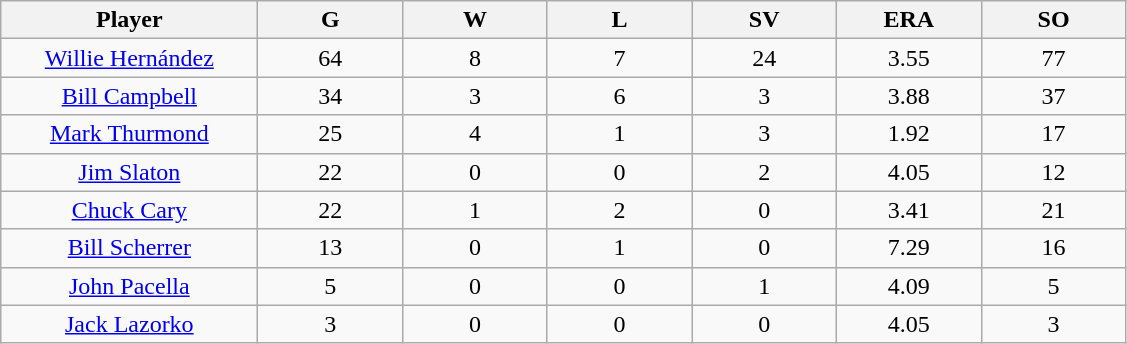<table class="wikitable sortable">
<tr>
<th bgcolor="#DDDDFF" width="16%">Player</th>
<th bgcolor="#DDDDFF" width="9%">G</th>
<th bgcolor="#DDDDFF" width="9%">W</th>
<th bgcolor="#DDDDFF" width="9%">L</th>
<th bgcolor="#DDDDFF" width="9%">SV</th>
<th bgcolor="#DDDDFF" width="9%">ERA</th>
<th bgcolor="#DDDDFF" width="9%">SO</th>
</tr>
<tr align="center">
<td><a href='#'>Willie Hernández</a></td>
<td>64</td>
<td>8</td>
<td>7</td>
<td>24</td>
<td>3.55</td>
<td>77</td>
</tr>
<tr align="center">
<td><a href='#'>Bill Campbell</a></td>
<td>34</td>
<td>3</td>
<td>6</td>
<td>3</td>
<td>3.88</td>
<td>37</td>
</tr>
<tr align="center">
<td><a href='#'>Mark Thurmond</a></td>
<td>25</td>
<td>4</td>
<td>1</td>
<td>3</td>
<td>1.92</td>
<td>17</td>
</tr>
<tr align="center">
<td><a href='#'>Jim Slaton</a></td>
<td>22</td>
<td>0</td>
<td>0</td>
<td>2</td>
<td>4.05</td>
<td>12</td>
</tr>
<tr align="center">
<td><a href='#'>Chuck Cary</a></td>
<td>22</td>
<td>1</td>
<td>2</td>
<td>0</td>
<td>3.41</td>
<td>21</td>
</tr>
<tr align="center">
<td><a href='#'>Bill Scherrer</a></td>
<td>13</td>
<td>0</td>
<td>1</td>
<td>0</td>
<td>7.29</td>
<td>16</td>
</tr>
<tr align="center">
<td><a href='#'>John Pacella</a></td>
<td>5</td>
<td>0</td>
<td>0</td>
<td>1</td>
<td>4.09</td>
<td>5</td>
</tr>
<tr align="center">
<td><a href='#'>Jack Lazorko</a></td>
<td>3</td>
<td>0</td>
<td>0</td>
<td>0</td>
<td>4.05</td>
<td>3</td>
</tr>
</table>
